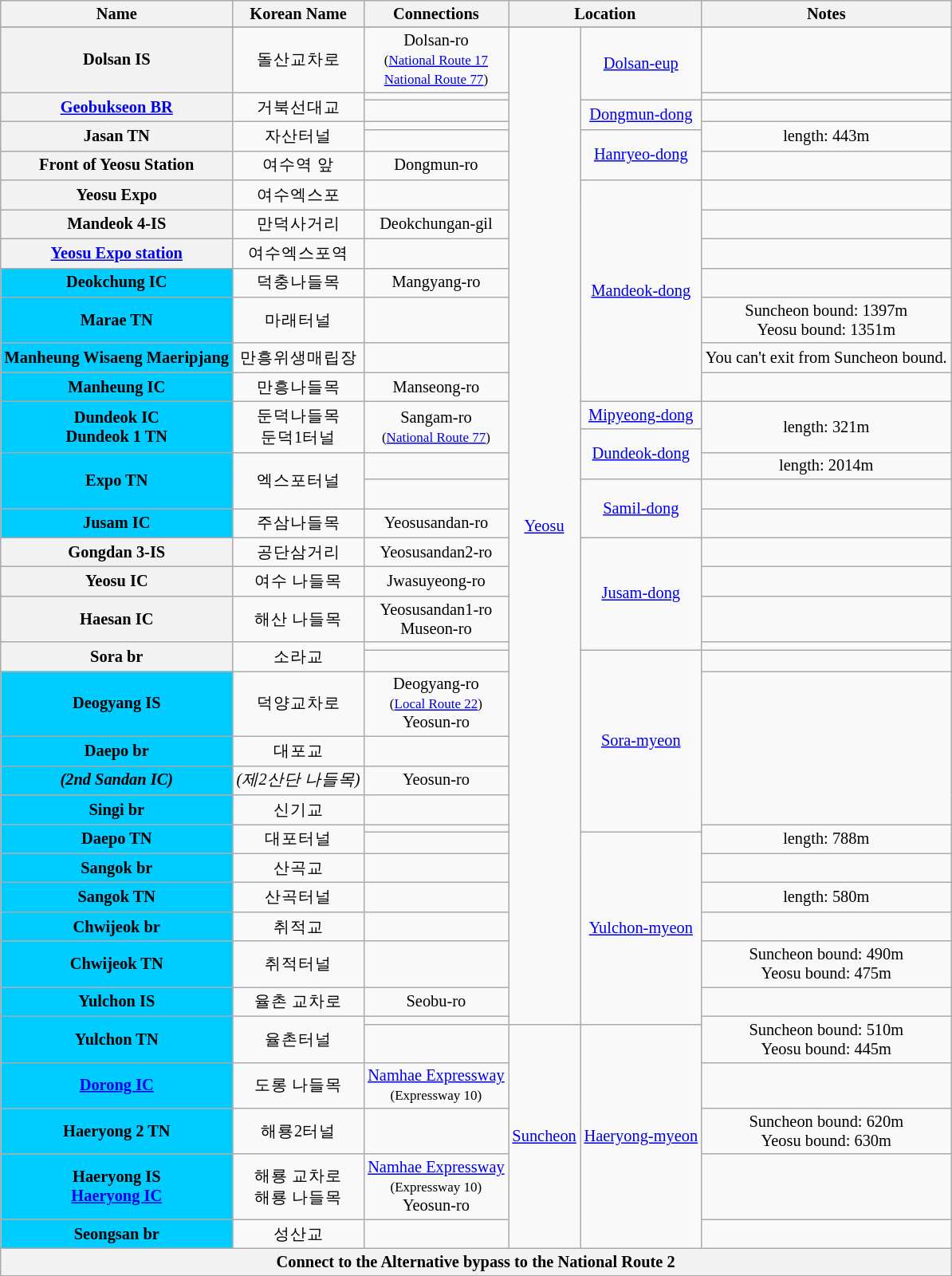<table class="wikitable" style="font-size: 85%; text-align: center;">
<tr>
<th>Name</th>
<th>Korean Name</th>
<th>Connections</th>
<th colspan="2">Location</th>
<th>Notes</th>
</tr>
<tr>
</tr>
<tr>
<th>Dolsan IS</th>
<td>돌산교차로</td>
<td>Dolsan-ro<br><small>(<a href='#'>National Route 17</a><br><a href='#'>National Route 77</a>)</small></td>
<td rowspan=35><a href='#'>Yeosu</a></td>
<td rowspan=2><a href='#'>Dolsan-eup</a></td>
<td></td>
</tr>
<tr>
<th rowspan=2><a href='#'>Geobukseon BR</a></th>
<td rowspan=2>거북선대교</td>
<td></td>
<td></td>
</tr>
<tr>
<td></td>
<td rowspan=2><a href='#'>Dongmun-dong</a></td>
<td></td>
</tr>
<tr>
<th rowspan=2>Jasan TN</th>
<td rowspan=2>자산터널</td>
<td></td>
<td rowspan=2>length: 443m</td>
</tr>
<tr>
<td></td>
<td rowspan=2><a href='#'>Hanryeo-dong</a></td>
</tr>
<tr>
<th>Front of Yeosu Station</th>
<td>여수역 앞</td>
<td>Dongmun-ro</td>
<td></td>
</tr>
<tr>
<th>Yeosu Expo</th>
<td>여수엑스포</td>
<td></td>
<td rowspan=7><a href='#'>Mandeok-dong</a></td>
<td></td>
</tr>
<tr>
<th>Mandeok 4-IS</th>
<td>만덕사거리</td>
<td>Deokchungan-gil</td>
<td></td>
</tr>
<tr>
<th><a href='#'>Yeosu Expo station</a></th>
<td>여수엑스포역</td>
<td></td>
<td></td>
</tr>
<tr>
<th style="background-color: #00CCFF;">Deokchung IC</th>
<td>덕충나들목</td>
<td>Mangyang-ro</td>
<td></td>
</tr>
<tr>
<th style="background-color: #00CCFF;">Marae TN</th>
<td>마래터널</td>
<td></td>
<td>Suncheon bound: 1397m<br>Yeosu bound: 1351m</td>
</tr>
<tr>
<th style="background-color: #00CCFF;">Manheung Wisaeng Maeripjang</th>
<td>만흥위생매립장</td>
<td></td>
<td>You can't exit from Suncheon bound.</td>
</tr>
<tr>
<th style="background-color: #00CCFF;">Manheung IC</th>
<td>만흥나들목</td>
<td>Manseong-ro</td>
<td></td>
</tr>
<tr>
<th rowspan=2 style="background-color: #00CCFF;">Dundeok IC<br>Dundeok 1 TN</th>
<td rowspan=2>둔덕나들목<br>둔덕1터널</td>
<td rowspan=2>Sangam-ro<br><small>(<a href='#'>National Route 77</a>)</small></td>
<td><a href='#'>Mipyeong-dong</a></td>
<td rowspan=2>length: 321m</td>
</tr>
<tr>
<td rowspan=2><a href='#'>Dundeok-dong</a></td>
</tr>
<tr>
<th rowspan=2 style="background-color: #00CCFF;">Expo TN</th>
<td rowspan=2>엑스포터널</td>
<td></td>
<td>length: 2014m</td>
</tr>
<tr>
<td>　</td>
<td rowspan=2><a href='#'>Samil-dong</a></td>
<td></td>
</tr>
<tr>
<th style="background-color: #00CCFF;">Jusam IC</th>
<td>주삼나들목</td>
<td>Yeosusandan-ro</td>
<td></td>
</tr>
<tr>
<th>Gongdan 3-IS</th>
<td>공단삼거리</td>
<td>Yeosusandan2-ro</td>
<td rowspan=4><a href='#'>Jusam-dong</a></td>
<td></td>
</tr>
<tr>
<th>Yeosu IC</th>
<td>여수 나들목</td>
<td>Jwasuyeong-ro</td>
<td></td>
</tr>
<tr>
<th>Haesan IC</th>
<td>해산 나들목</td>
<td>Yeosusandan1-ro<br>Museon-ro</td>
<td></td>
</tr>
<tr>
<th rowspan=2>Sora br</th>
<td rowspan=2>소라교</td>
<td></td>
<td></td>
</tr>
<tr>
<td></td>
<td rowspan=6><a href='#'>Sora-myeon</a></td>
<td></td>
</tr>
<tr>
<th style="background-color: #00CCFF;">Deogyang IS</th>
<td>덕양교차로</td>
<td>Deogyang-ro<br><small>(<a href='#'>Local Route 22</a>)</small><br>Yeosun-ro</td>
<td rowspan=4></td>
</tr>
<tr>
<th style="background-color: #00CCFF;">Daepo br</th>
<td>대포교</td>
<td></td>
</tr>
<tr>
<th style="background-color: #00CCFF;"><em>(2nd Sandan IC)</em></th>
<td><em>(제2산단 나들목)</em></td>
<td>Yeosun-ro</td>
</tr>
<tr>
<th style="background-color: #00CCFF;">Singi br</th>
<td>신기교</td>
<td></td>
</tr>
<tr>
<th rowspan=2 style="background-color: #00CCFF;">Daepo TN</th>
<td rowspan=2>대포터널</td>
<td></td>
<td rowspan=2>length: 788m</td>
</tr>
<tr>
<td></td>
<td rowspan=7><a href='#'>Yulchon-myeon</a></td>
</tr>
<tr>
<th style="background-color: #00CCFF;">Sangok br</th>
<td>산곡교</td>
<td></td>
<td></td>
</tr>
<tr>
<th style="background-color: #00CCFF;">Sangok TN</th>
<td>산곡터널</td>
<td></td>
<td>length: 580m</td>
</tr>
<tr>
<th style="background-color: #00CCFF;">Chwijeok br</th>
<td>취적교</td>
<td></td>
<td></td>
</tr>
<tr>
<th style="background-color: #00CCFF;">Chwijeok TN</th>
<td>취적터널</td>
<td></td>
<td>Suncheon bound: 490m<br>Yeosu bound: 475m</td>
</tr>
<tr>
<th style="background-color: #00CCFF;">Yulchon IS</th>
<td>율촌 교차로</td>
<td>Seobu-ro</td>
<td></td>
</tr>
<tr>
<th rowspan=2 style="background-color: #00CCFF;">Yulchon TN</th>
<td rowspan=2>율촌터널</td>
<td></td>
<td rowspan=2>Suncheon bound: 510m<br>Yeosu bound: 445m</td>
</tr>
<tr>
<td></td>
<td rowspan=5><a href='#'>Suncheon</a></td>
<td rowspan=5><a href='#'>Haeryong-myeon</a></td>
</tr>
<tr>
<th style="background-color: #00CCFF;"><a href='#'>Dorong IC</a></th>
<td>도롱 나들목</td>
<td><a href='#'>Namhae Expressway</a><br><small>(Expressway 10)</small></td>
<td></td>
</tr>
<tr>
<th style="background-color: #00CCFF;">Haeryong 2 TN</th>
<td>해룡2터널</td>
<td></td>
<td>Suncheon bound: 620m<br>Yeosu bound: 630m</td>
</tr>
<tr>
<th style="background-color: #00CCFF;">Haeryong IS<br><a href='#'>Haeryong IC</a></th>
<td>해룡 교차로<br>해룡 나들목</td>
<td><a href='#'>Namhae Expressway</a><br><small>(Expressway 10)</small><br>Yeosun-ro</td>
<td></td>
</tr>
<tr>
<th style="background-color: #00CCFF;">Seongsan br</th>
<td>성산교</td>
<td></td>
<td></td>
</tr>
<tr>
<th colspan=6>Connect to the Alternative bypass to the National Route 2</th>
</tr>
</table>
